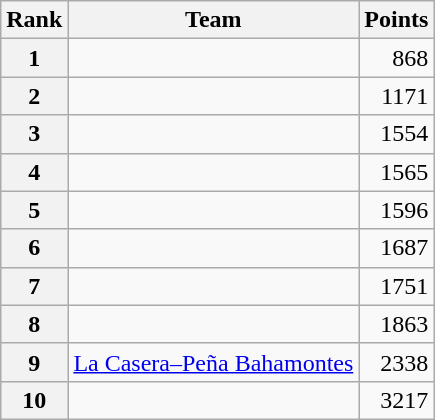<table class="wikitable">
<tr>
<th scope="col">Rank</th>
<th scope="col">Team</th>
<th scope="col">Points</th>
</tr>
<tr>
<th scope="row">1</th>
<td></td>
<td style="text-align:right;">868</td>
</tr>
<tr>
<th scope="row">2</th>
<td></td>
<td style="text-align:right;">1171</td>
</tr>
<tr>
<th scope="row">3</th>
<td></td>
<td style="text-align:right;">1554</td>
</tr>
<tr>
<th scope="row">4</th>
<td></td>
<td style="text-align:right;">1565</td>
</tr>
<tr>
<th scope="row">5</th>
<td></td>
<td style="text-align:right;">1596</td>
</tr>
<tr>
<th scope="row">6</th>
<td></td>
<td style="text-align:right;">1687</td>
</tr>
<tr>
<th scope="row">7</th>
<td></td>
<td style="text-align:right;">1751</td>
</tr>
<tr>
<th scope="row">8</th>
<td></td>
<td style="text-align:right;">1863</td>
</tr>
<tr>
<th scope="row">9</th>
<td><a href='#'>La Casera–Peña Bahamontes</a></td>
<td style="text-align:right;">2338</td>
</tr>
<tr>
<th scope="row">10</th>
<td></td>
<td style="text-align:right;">3217</td>
</tr>
</table>
